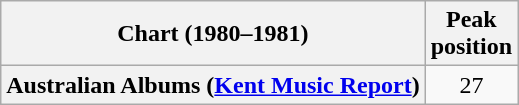<table class="wikitable plainrowheaders">
<tr>
<th scope="col">Chart (1980–1981)</th>
<th scope="col">Peak<br>position</th>
</tr>
<tr>
<th scope="row">Australian Albums (<a href='#'>Kent Music Report</a>)</th>
<td align="center">27</td>
</tr>
</table>
